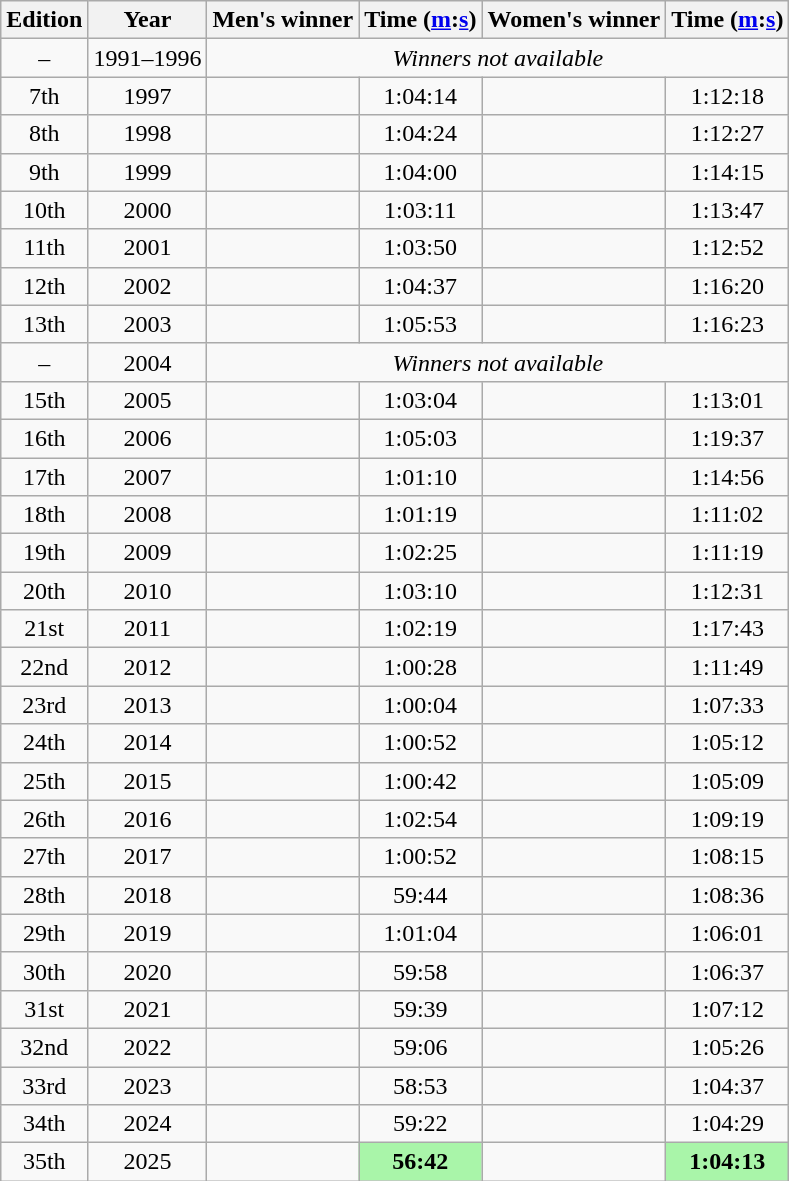<table class="wikitable" style="text-align:center">
<tr>
<th>Edition</th>
<th>Year</th>
<th>Men's winner</th>
<th>Time (<a href='#'>m</a>:<a href='#'>s</a>)</th>
<th>Women's winner</th>
<th>Time (<a href='#'>m</a>:<a href='#'>s</a>)</th>
</tr>
<tr>
<td>–</td>
<td>1991–1996</td>
<td colspan="4" align-text="center"><em>Winners not available</em></td>
</tr>
<tr>
<td>7th</td>
<td>1997</td>
<td align=left></td>
<td>1:04:14</td>
<td align=left></td>
<td>1:12:18</td>
</tr>
<tr>
<td>8th</td>
<td>1998</td>
<td align=left></td>
<td>1:04:24</td>
<td align=left></td>
<td>1:12:27</td>
</tr>
<tr>
<td>9th</td>
<td>1999</td>
<td align=left></td>
<td>1:04:00</td>
<td align=left></td>
<td>1:14:15</td>
</tr>
<tr>
<td>10th</td>
<td>2000</td>
<td align=left></td>
<td>1:03:11</td>
<td align=left></td>
<td>1:13:47</td>
</tr>
<tr>
<td>11th</td>
<td>2001</td>
<td align=left></td>
<td>1:03:50</td>
<td align=left></td>
<td>1:12:52</td>
</tr>
<tr>
<td>12th</td>
<td>2002</td>
<td align=left></td>
<td>1:04:37</td>
<td align=left></td>
<td>1:16:20</td>
</tr>
<tr>
<td>13th</td>
<td>2003</td>
<td align=left></td>
<td>1:05:53</td>
<td align=left></td>
<td>1:16:23</td>
</tr>
<tr>
<td>–</td>
<td>2004</td>
<td colspan="4" align-text="center"><em>Winners not available</em></td>
</tr>
<tr>
<td>15th</td>
<td>2005</td>
<td align=left></td>
<td>1:03:04</td>
<td align=left></td>
<td>1:13:01</td>
</tr>
<tr>
<td>16th</td>
<td>2006</td>
<td align=left></td>
<td>1:05:03</td>
<td align=left></td>
<td>1:19:37</td>
</tr>
<tr>
<td>17th</td>
<td>2007</td>
<td align=left></td>
<td>1:01:10</td>
<td align=left></td>
<td>1:14:56</td>
</tr>
<tr>
<td>18th</td>
<td>2008</td>
<td align=left></td>
<td>1:01:19</td>
<td align=left></td>
<td>1:11:02</td>
</tr>
<tr>
<td>19th</td>
<td>2009</td>
<td align=left></td>
<td>1:02:25</td>
<td align=left></td>
<td>1:11:19</td>
</tr>
<tr>
<td>20th</td>
<td>2010</td>
<td align=left></td>
<td>1:03:10</td>
<td align=left></td>
<td>1:12:31</td>
</tr>
<tr>
<td>21st</td>
<td>2011</td>
<td align=left></td>
<td>1:02:19</td>
<td align=left></td>
<td>1:17:43</td>
</tr>
<tr>
<td>22nd</td>
<td>2012</td>
<td align=left></td>
<td>1:00:28</td>
<td align=left></td>
<td>1:11:49</td>
</tr>
<tr>
<td>23rd</td>
<td>2013</td>
<td align=left></td>
<td>1:00:04</td>
<td align=left></td>
<td>1:07:33</td>
</tr>
<tr>
<td>24th</td>
<td>2014</td>
<td align=left></td>
<td>1:00:52</td>
<td align=left></td>
<td>1:05:12</td>
</tr>
<tr>
<td>25th</td>
<td>2015</td>
<td align=left></td>
<td>1:00:42</td>
<td align=left></td>
<td>1:05:09</td>
</tr>
<tr>
<td>26th</td>
<td>2016</td>
<td align=left></td>
<td>1:02:54</td>
<td align=left></td>
<td>1:09:19</td>
</tr>
<tr>
<td>27th</td>
<td>2017</td>
<td align=left></td>
<td>1:00:52</td>
<td align=left></td>
<td>1:08:15</td>
</tr>
<tr>
<td>28th</td>
<td>2018</td>
<td align=left></td>
<td>59:44</td>
<td align=left></td>
<td>1:08:36</td>
</tr>
<tr>
<td>29th</td>
<td>2019</td>
<td align=left></td>
<td>1:01:04</td>
<td align=left></td>
<td>1:06:01</td>
</tr>
<tr>
<td>30th</td>
<td>2020</td>
<td align=left></td>
<td>59:58</td>
<td align=left></td>
<td>1:06:37</td>
</tr>
<tr>
<td>31st</td>
<td>2021</td>
<td align=left></td>
<td>59:39</td>
<td align=left></td>
<td>1:07:12</td>
</tr>
<tr>
<td>32nd</td>
<td>2022</td>
<td align=left></td>
<td>59:06</td>
<td align=left></td>
<td>1:05:26</td>
</tr>
<tr>
<td>33rd</td>
<td>2023</td>
<td align=left></td>
<td>58:53</td>
<td align=left></td>
<td>1:04:37</td>
</tr>
<tr>
<td>34th</td>
<td>2024</td>
<td align=left></td>
<td>59:22</td>
<td align=left></td>
<td>1:04:29</td>
</tr>
<tr>
<td>35th</td>
<td>2025</td>
<td align=left></td>
<td bgcolor=#A9F5A9><strong>56:42 </strong></td>
<td align=left></td>
<td bgcolor=#A9F5A9><strong>1:04:13</strong></td>
</tr>
</table>
